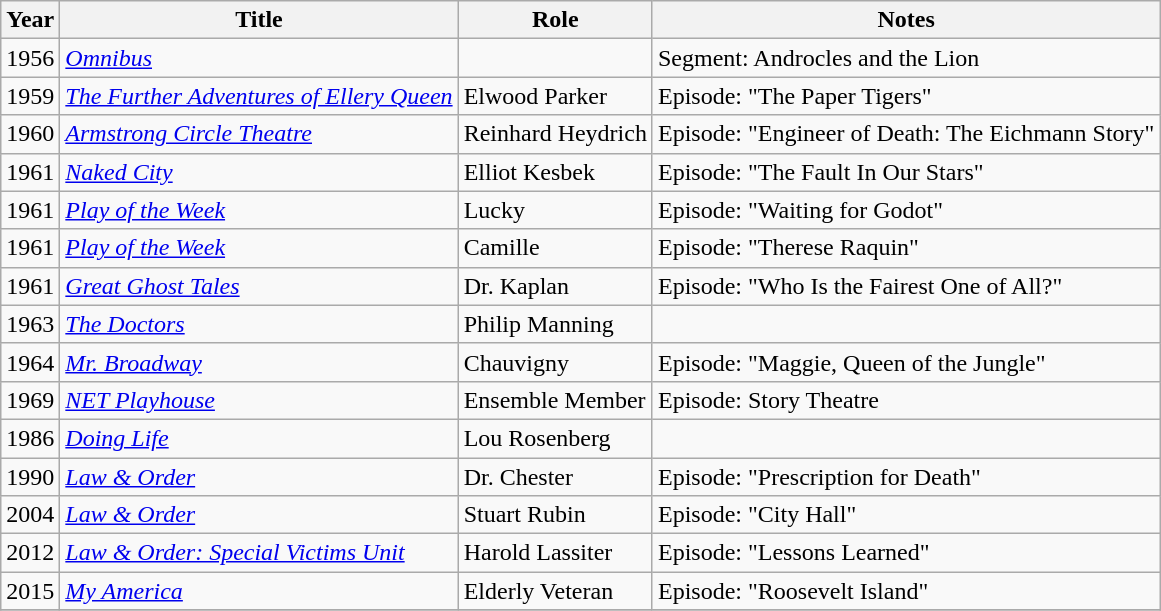<table class="wikitable sortable">
<tr>
<th>Year</th>
<th>Title</th>
<th>Role</th>
<th class="unsortable">Notes</th>
</tr>
<tr>
<td>1956</td>
<td><em><a href='#'>Omnibus</a></em></td>
<td></td>
<td>Segment: Androcles and the Lion</td>
</tr>
<tr>
<td>1959</td>
<td><em><a href='#'>The Further Adventures of Ellery Queen</a></em></td>
<td>Elwood Parker</td>
<td>Episode: "The Paper Tigers"</td>
</tr>
<tr>
<td>1960</td>
<td><em><a href='#'>Armstrong Circle Theatre</a></em></td>
<td>Reinhard Heydrich</td>
<td>Episode: "Engineer of Death: The Eichmann Story"</td>
</tr>
<tr>
<td>1961</td>
<td><em><a href='#'>Naked City</a></em></td>
<td>Elliot Kesbek</td>
<td>Episode: "The Fault In Our Stars"</td>
</tr>
<tr>
<td>1961</td>
<td><em><a href='#'>Play of the Week</a></em></td>
<td>Lucky</td>
<td>Episode: "Waiting for Godot"</td>
</tr>
<tr>
<td>1961</td>
<td><em><a href='#'>Play of the Week</a></em></td>
<td>Camille</td>
<td>Episode: "Therese Raquin"</td>
</tr>
<tr>
<td>1961</td>
<td><em><a href='#'>Great Ghost Tales</a></em></td>
<td>Dr. Kaplan</td>
<td>Episode: "Who Is the Fairest One of All?"</td>
</tr>
<tr>
<td>1963</td>
<td><em><a href='#'>The Doctors</a></em></td>
<td>Philip Manning</td>
<td></td>
</tr>
<tr>
<td>1964</td>
<td><em><a href='#'>Mr. Broadway</a></em></td>
<td>Chauvigny</td>
<td>Episode: "Maggie, Queen of the Jungle"</td>
</tr>
<tr>
<td>1969</td>
<td><em><a href='#'>NET Playhouse</a></em></td>
<td>Ensemble Member</td>
<td>Episode: Story Theatre</td>
</tr>
<tr>
<td>1986</td>
<td><em><a href='#'>Doing Life</a></em></td>
<td>Lou Rosenberg</td>
<td></td>
</tr>
<tr>
<td>1990</td>
<td><em><a href='#'>Law & Order</a></em></td>
<td>Dr. Chester</td>
<td>Episode: "Prescription for Death"</td>
</tr>
<tr>
<td>2004</td>
<td><em><a href='#'>Law & Order</a></em></td>
<td>Stuart Rubin</td>
<td>Episode: "City Hall"</td>
</tr>
<tr>
<td>2012</td>
<td><em><a href='#'>Law & Order: Special Victims Unit</a></em></td>
<td>Harold Lassiter</td>
<td>Episode: "Lessons Learned"</td>
</tr>
<tr>
<td>2015</td>
<td><em><a href='#'>My America</a></em></td>
<td>Elderly Veteran</td>
<td>Episode: "Roosevelt Island"</td>
</tr>
<tr>
</tr>
</table>
